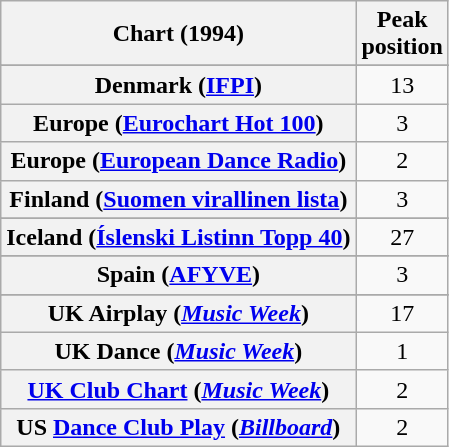<table class="wikitable sortable plainrowheaders">
<tr>
<th>Chart (1994)</th>
<th>Peak<br>position</th>
</tr>
<tr>
</tr>
<tr>
</tr>
<tr>
</tr>
<tr>
<th scope="row">Denmark (<a href='#'>IFPI</a>)</th>
<td align="center">13</td>
</tr>
<tr>
<th scope="row">Europe (<a href='#'>Eurochart Hot 100</a>)</th>
<td align="center">3</td>
</tr>
<tr>
<th scope="row">Europe (<a href='#'>European Dance Radio</a>)</th>
<td align="center">2</td>
</tr>
<tr>
<th scope="row">Finland (<a href='#'>Suomen virallinen lista</a>)</th>
<td align="center">3</td>
</tr>
<tr>
</tr>
<tr>
</tr>
<tr>
<th scope="row">Iceland (<a href='#'>Íslenski Listinn Topp 40</a>)</th>
<td align="center">27</td>
</tr>
<tr>
</tr>
<tr>
</tr>
<tr>
</tr>
<tr>
</tr>
<tr>
<th scope="row">Spain (<a href='#'>AFYVE</a>)</th>
<td align="center">3</td>
</tr>
<tr>
</tr>
<tr>
</tr>
<tr>
<th scope="row">UK Airplay (<em><a href='#'>Music Week</a></em>)</th>
<td align="center">17</td>
</tr>
<tr>
<th scope="row">UK Dance (<em><a href='#'>Music Week</a></em>)</th>
<td align="center">1</td>
</tr>
<tr>
<th scope="row"><a href='#'>UK Club Chart</a> (<em><a href='#'>Music Week</a></em>)</th>
<td align="center">2</td>
</tr>
<tr>
<th scope="row">US <a href='#'>Dance Club Play</a> (<em><a href='#'>Billboard</a></em>)</th>
<td align="center">2</td>
</tr>
</table>
